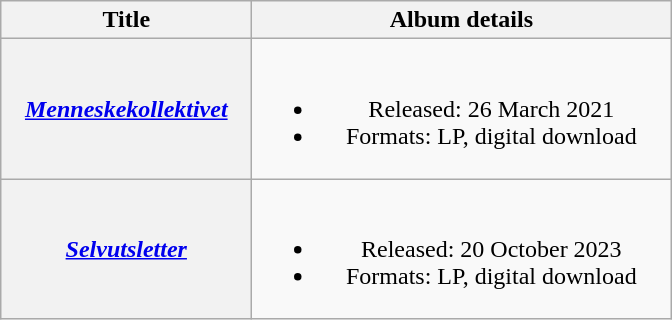<table class="wikitable plainrowheaders" style="text-align:center">
<tr>
<th scope="col" style="width:10em;">Title</th>
<th scope="col" style="width:17em;">Album details</th>
</tr>
<tr>
<th scope="row"><em><a href='#'>Menneskekollektivet</a></em></th>
<td><br><ul><li>Released: 26 March 2021</li><li>Formats: LP, digital download</li></ul></td>
</tr>
<tr>
<th scope="row"><em><a href='#'>Selvutsletter</a></em></th>
<td><br><ul><li>Released: 20 October 2023</li><li>Formats: LP, digital download</li></ul></td>
</tr>
</table>
